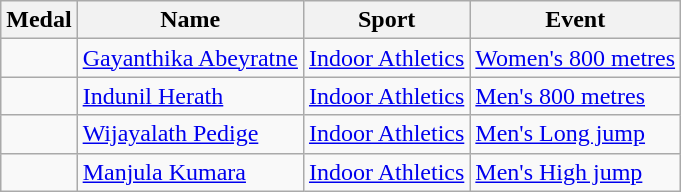<table class="wikitable sortable">
<tr>
<th>Medal</th>
<th>Name</th>
<th>Sport</th>
<th>Event</th>
</tr>
<tr>
<td></td>
<td><a href='#'>Gayanthika Abeyratne</a></td>
<td><a href='#'>Indoor Athletics</a></td>
<td><a href='#'>Women's 800 metres</a></td>
</tr>
<tr>
<td></td>
<td><a href='#'>Indunil Herath</a></td>
<td><a href='#'>Indoor Athletics</a></td>
<td><a href='#'>Men's 800 metres</a></td>
</tr>
<tr>
<td></td>
<td><a href='#'>Wijayalath Pedige</a></td>
<td><a href='#'>Indoor Athletics</a></td>
<td><a href='#'>Men's Long jump</a></td>
</tr>
<tr>
<td></td>
<td><a href='#'>Manjula Kumara</a></td>
<td><a href='#'>Indoor Athletics</a></td>
<td><a href='#'>Men's High jump</a></td>
</tr>
</table>
